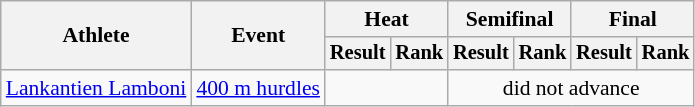<table class="wikitable" style="font-size:90%">
<tr>
<th rowspan="2">Athlete</th>
<th rowspan="2">Event</th>
<th colspan="2">Heat</th>
<th colspan="2">Semifinal</th>
<th colspan="2">Final</th>
</tr>
<tr style="font-size:95%">
<th>Result</th>
<th>Rank</th>
<th>Result</th>
<th>Rank</th>
<th>Result</th>
<th>Rank</th>
</tr>
<tr align=center>
<td align=left><a href='#'>Lankantien Lamboni</a></td>
<td align=left><a href='#'>400 m hurdles</a></td>
<td colspan=2></td>
<td colspan=4>did not advance</td>
</tr>
</table>
